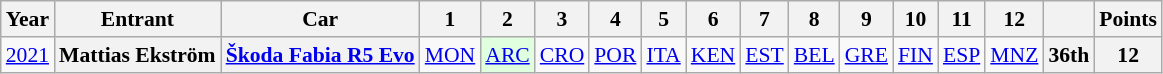<table class="wikitable" border="1" style="text-align:center; font-size:90%;">
<tr>
<th>Year</th>
<th>Entrant</th>
<th>Car</th>
<th>1</th>
<th>2</th>
<th>3</th>
<th>4</th>
<th>5</th>
<th>6</th>
<th>7</th>
<th>8</th>
<th>9</th>
<th>10</th>
<th>11</th>
<th>12</th>
<th></th>
<th>Points</th>
</tr>
<tr>
<td><a href='#'>2021</a></td>
<th>Mattias Ekström</th>
<th><a href='#'>Škoda Fabia R5 Evo</a></th>
<td><a href='#'>MON</a></td>
<td style="background:#dfffdf;"><a href='#'>ARC</a><br></td>
<td><a href='#'>CRO</a></td>
<td><a href='#'>POR</a></td>
<td><a href='#'>ITA</a></td>
<td><a href='#'>KEN</a></td>
<td><a href='#'>EST</a></td>
<td><a href='#'>BEL</a></td>
<td><a href='#'>GRE</a></td>
<td><a href='#'>FIN</a></td>
<td><a href='#'>ESP</a></td>
<td><a href='#'>MNZ</a></td>
<th>36th</th>
<th>12</th>
</tr>
</table>
